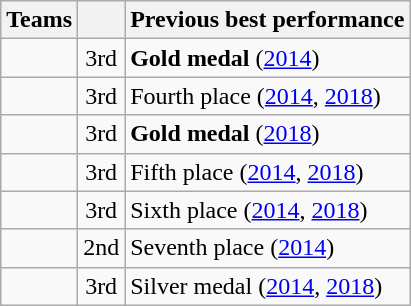<table class="wikitable">
<tr>
<th>Teams</th>
<th></th>
<th>Previous best performance</th>
</tr>
<tr>
<td></td>
<td align=center>3rd</td>
<td><strong>Gold medal</strong> (<a href='#'>2014</a>)</td>
</tr>
<tr>
<td></td>
<td align=center>3rd</td>
<td>Fourth place (<a href='#'>2014</a>, <a href='#'>2018</a>)</td>
</tr>
<tr>
<td></td>
<td align=center>3rd</td>
<td><strong>Gold medal</strong> (<a href='#'>2018</a>)</td>
</tr>
<tr>
<td></td>
<td align=center>3rd</td>
<td>Fifth place (<a href='#'>2014</a>, <a href='#'>2018</a>)</td>
</tr>
<tr>
<td></td>
<td align=center>3rd</td>
<td>Sixth place (<a href='#'>2014</a>, <a href='#'>2018</a>)</td>
</tr>
<tr>
<td></td>
<td align=center>2nd</td>
<td>Seventh place (<a href='#'>2014</a>)</td>
</tr>
<tr>
<td></td>
<td align=center>3rd</td>
<td>Silver medal (<a href='#'>2014</a>, <a href='#'>2018</a>)</td>
</tr>
</table>
